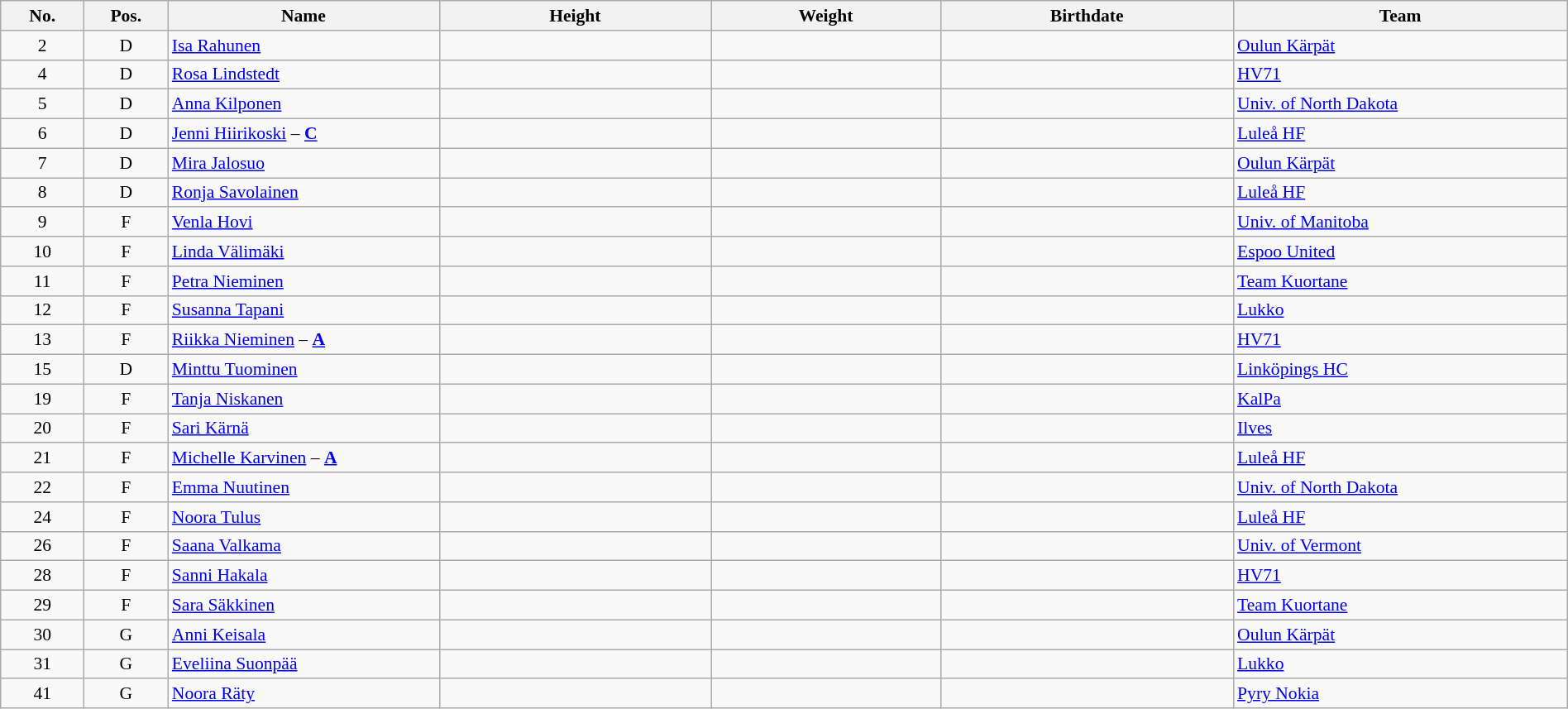<table width="100%" class="wikitable sortable" style="font-size: 90%; text-align: center;">
<tr>
<th style="width:  4%;">No.</th>
<th style="width:  4%;">Pos.</th>
<th style="width: 13%;">Name</th>
<th style="width: 13%;">Height</th>
<th style="width: 11%;">Weight</th>
<th style="width: 14%;">Birthdate</th>
<th style="width: 16%;">Team</th>
</tr>
<tr>
<td>2</td>
<td>D</td>
<td align=left><a href='#'>Isa Rahunen</a></td>
<td></td>
<td></td>
<td></td>
<td style="text-align:left;"> <a href='#'>Oulun Kärpät</a></td>
</tr>
<tr>
<td>4</td>
<td>D</td>
<td align=left><a href='#'>Rosa Lindstedt</a></td>
<td></td>
<td></td>
<td></td>
<td style="text-align:left;"> <a href='#'>HV71</a></td>
</tr>
<tr>
<td>5</td>
<td>D</td>
<td align=left><a href='#'>Anna Kilponen</a></td>
<td></td>
<td></td>
<td></td>
<td style="text-align:left;"> <a href='#'>Univ. of North Dakota</a></td>
</tr>
<tr>
<td>6</td>
<td>D</td>
<td align=left><a href='#'>Jenni Hiirikoski</a> –  <strong><a href='#'>C</a></strong></td>
<td></td>
<td></td>
<td></td>
<td style="text-align:left;"> <a href='#'>Luleå HF</a></td>
</tr>
<tr>
<td>7</td>
<td>D</td>
<td align=left><a href='#'>Mira Jalosuo</a></td>
<td></td>
<td></td>
<td></td>
<td style="text-align:left;"> <a href='#'>Oulun Kärpät</a></td>
</tr>
<tr>
<td>8</td>
<td>D</td>
<td align=left><a href='#'>Ronja Savolainen</a></td>
<td></td>
<td></td>
<td></td>
<td style="text-align:left;"> <a href='#'>Luleå HF</a></td>
</tr>
<tr>
<td>9</td>
<td>F</td>
<td align=left><a href='#'>Venla Hovi</a></td>
<td></td>
<td></td>
<td></td>
<td style="text-align:left;"> <a href='#'>Univ. of Manitoba</a></td>
</tr>
<tr>
<td>10</td>
<td>F</td>
<td align=left><a href='#'>Linda Välimäki</a></td>
<td></td>
<td></td>
<td></td>
<td style="text-align:left;"> <a href='#'>Espoo United</a></td>
</tr>
<tr>
<td>11</td>
<td>F</td>
<td align=left><a href='#'>Petra Nieminen</a></td>
<td></td>
<td></td>
<td></td>
<td style="text-align:left;"> <a href='#'>Team Kuortane</a></td>
</tr>
<tr>
<td>12</td>
<td>F</td>
<td align=left><a href='#'>Susanna Tapani</a></td>
<td></td>
<td></td>
<td></td>
<td style="text-align:left;"> <a href='#'>Lukko</a></td>
</tr>
<tr>
<td>13</td>
<td>F</td>
<td align=left><a href='#'>Riikka Nieminen</a> – <strong><a href='#'>A</a></strong></td>
<td></td>
<td></td>
<td></td>
<td style="text-align:left;"> <a href='#'>HV71</a></td>
</tr>
<tr>
<td>15</td>
<td>D</td>
<td align=left><a href='#'>Minttu Tuominen</a></td>
<td></td>
<td></td>
<td></td>
<td style="text-align:left;"> <a href='#'>Linköpings HC</a></td>
</tr>
<tr>
<td>19</td>
<td>F</td>
<td align=left><a href='#'>Tanja Niskanen</a></td>
<td></td>
<td></td>
<td></td>
<td style="text-align:left;"> <a href='#'>KalPa</a></td>
</tr>
<tr>
<td>20</td>
<td>F</td>
<td align=left><a href='#'>Sari Kärnä</a></td>
<td></td>
<td></td>
<td></td>
<td style="text-align:left;"> <a href='#'>Ilves</a></td>
</tr>
<tr>
<td>21</td>
<td>F</td>
<td align=left><a href='#'>Michelle Karvinen</a> – <strong><a href='#'>A</a></strong></td>
<td></td>
<td></td>
<td></td>
<td style="text-align:left;"> <a href='#'>Luleå HF</a></td>
</tr>
<tr>
<td>22</td>
<td>F</td>
<td align=left><a href='#'>Emma Nuutinen</a></td>
<td></td>
<td></td>
<td></td>
<td style="text-align:left;"> <a href='#'>Univ. of North Dakota</a></td>
</tr>
<tr>
<td>24</td>
<td>F</td>
<td align=left><a href='#'>Noora Tulus</a></td>
<td></td>
<td></td>
<td></td>
<td style="text-align:left;"> <a href='#'>Luleå HF</a></td>
</tr>
<tr>
<td>26</td>
<td>F</td>
<td align=left><a href='#'>Saana Valkama</a></td>
<td></td>
<td></td>
<td></td>
<td style="text-align:left;"> <a href='#'>Univ. of Vermont</a></td>
</tr>
<tr>
<td>28</td>
<td>F</td>
<td align=left><a href='#'>Sanni Hakala</a></td>
<td></td>
<td></td>
<td></td>
<td style="text-align:left;"> <a href='#'>HV71</a></td>
</tr>
<tr>
<td>29</td>
<td>F</td>
<td align=left><a href='#'>Sara Säkkinen</a></td>
<td></td>
<td></td>
<td></td>
<td style="text-align:left;"> <a href='#'>Team Kuortane</a></td>
</tr>
<tr>
<td>30</td>
<td>G</td>
<td align=left><a href='#'>Anni Keisala</a></td>
<td></td>
<td></td>
<td></td>
<td style="text-align:left;"> <a href='#'>Oulun Kärpät</a></td>
</tr>
<tr>
<td>31</td>
<td>G</td>
<td align=left><a href='#'>Eveliina Suonpää</a></td>
<td></td>
<td></td>
<td></td>
<td style="text-align:left;"> <a href='#'>Lukko</a></td>
</tr>
<tr>
<td>41</td>
<td>G</td>
<td align=left><a href='#'>Noora Räty</a></td>
<td></td>
<td></td>
<td></td>
<td style="text-align:left;"> <a href='#'>Pyry Nokia</a></td>
</tr>
</table>
